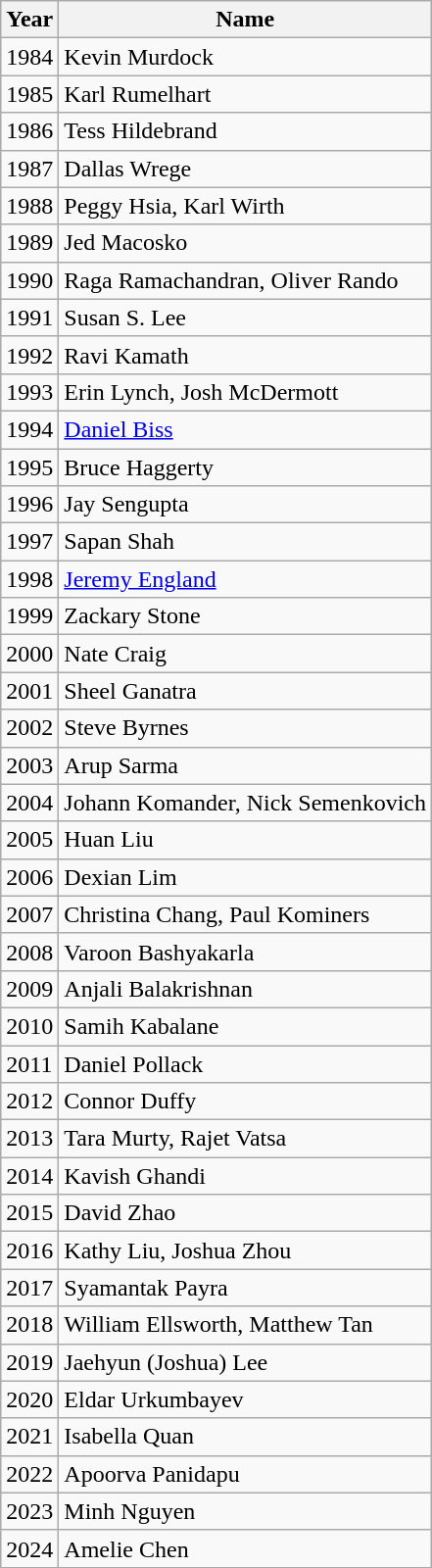<table class="wikitable">
<tr>
<th>Year</th>
<th>Name</th>
</tr>
<tr>
<td>1984</td>
<td>Kevin Murdock</td>
</tr>
<tr>
<td>1985</td>
<td>Karl Rumelhart</td>
</tr>
<tr>
<td>1986</td>
<td>Tess Hildebrand</td>
</tr>
<tr>
<td>1987</td>
<td>Dallas Wrege</td>
</tr>
<tr>
<td>1988</td>
<td>Peggy Hsia, Karl Wirth</td>
</tr>
<tr>
<td>1989</td>
<td>Jed Macosko</td>
</tr>
<tr>
<td>1990</td>
<td>Raga Ramachandran, Oliver Rando</td>
</tr>
<tr>
<td>1991</td>
<td>Susan S. Lee</td>
</tr>
<tr>
<td>1992</td>
<td>Ravi Kamath</td>
</tr>
<tr>
<td>1993</td>
<td>Erin Lynch, Josh McDermott</td>
</tr>
<tr>
<td>1994</td>
<td><a href='#'>Daniel Biss</a></td>
</tr>
<tr>
<td>1995</td>
<td>Bruce Haggerty</td>
</tr>
<tr>
<td>1996</td>
<td>Jay Sengupta</td>
</tr>
<tr>
<td>1997</td>
<td>Sapan Shah</td>
</tr>
<tr>
<td>1998</td>
<td><a href='#'>Jeremy England</a></td>
</tr>
<tr>
<td>1999</td>
<td>Zackary Stone</td>
</tr>
<tr>
<td>2000</td>
<td>Nate Craig</td>
</tr>
<tr>
<td>2001</td>
<td>Sheel Ganatra</td>
</tr>
<tr>
<td>2002</td>
<td>Steve Byrnes</td>
</tr>
<tr>
<td>2003</td>
<td>Arup Sarma</td>
</tr>
<tr>
<td>2004</td>
<td>Johann Komander, Nick Semenkovich</td>
</tr>
<tr>
<td>2005</td>
<td>Huan Liu</td>
</tr>
<tr>
<td>2006</td>
<td>Dexian Lim</td>
</tr>
<tr>
<td>2007</td>
<td>Christina Chang, Paul Kominers</td>
</tr>
<tr>
<td>2008</td>
<td>Varoon Bashyakarla</td>
</tr>
<tr>
<td>2009</td>
<td>Anjali Balakrishnan</td>
</tr>
<tr>
<td>2010</td>
<td>Samih Kabalane</td>
</tr>
<tr>
<td>2011</td>
<td>Daniel Pollack</td>
</tr>
<tr>
<td>2012</td>
<td>Connor Duffy</td>
</tr>
<tr>
<td>2013</td>
<td>Tara Murty, Rajet Vatsa</td>
</tr>
<tr>
<td>2014</td>
<td>Kavish Ghandi</td>
</tr>
<tr>
<td>2015</td>
<td>David Zhao</td>
</tr>
<tr>
<td>2016</td>
<td>Kathy Liu, Joshua Zhou</td>
</tr>
<tr>
<td>2017</td>
<td>Syamantak Payra</td>
</tr>
<tr>
<td>2018</td>
<td>William Ellsworth, Matthew Tan</td>
</tr>
<tr>
<td>2019</td>
<td>Jaehyun (Joshua) Lee</td>
</tr>
<tr>
<td>2020</td>
<td>Eldar Urkumbayev</td>
</tr>
<tr>
<td>2021</td>
<td>Isabella Quan</td>
</tr>
<tr>
<td>2022</td>
<td>Apoorva Panidapu</td>
</tr>
<tr>
<td>2023</td>
<td>Minh Nguyen</td>
</tr>
<tr>
<td>2024</td>
<td>Amelie Chen</td>
</tr>
</table>
